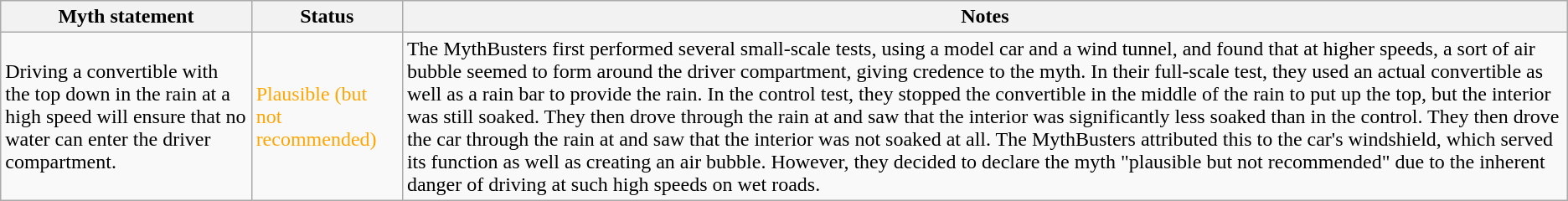<table class="wikitable plainrowheaders">
<tr>
<th>Myth statement</th>
<th>Status</th>
<th>Notes</th>
</tr>
<tr>
<td>Driving a convertible with the top down in the rain at a high speed will ensure that no water can enter the driver compartment.</td>
<td style="color:orange">Plausible (but not recommended)</td>
<td>The MythBusters first performed several small-scale tests, using a model car and a wind tunnel, and found that at higher speeds, a sort of air bubble seemed to form around the driver compartment, giving credence to the myth. In their full-scale test, they used an actual convertible as well as a rain bar to provide the rain. In the control test, they stopped the convertible in the middle of the rain to put up the top, but the interior was still soaked. They then drove through the rain at  and saw that the interior was significantly less soaked than in the control. They then drove the car through the rain at  and saw that the interior was not soaked at all. The MythBusters attributed this to the car's windshield, which served its function as well as creating an air bubble. However, they decided to declare the myth "plausible but not recommended" due to the inherent danger of driving at such high speeds on wet roads.</td>
</tr>
</table>
